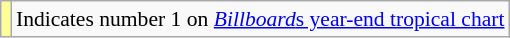<table class="wikitable" style="font-size:90%;">
<tr>
<td style="background-color:#FFFF99"></td>
<td>Indicates number 1 on <a href='#'><em>Billboard</em>s year-end tropical chart</a></td>
</tr>
</table>
